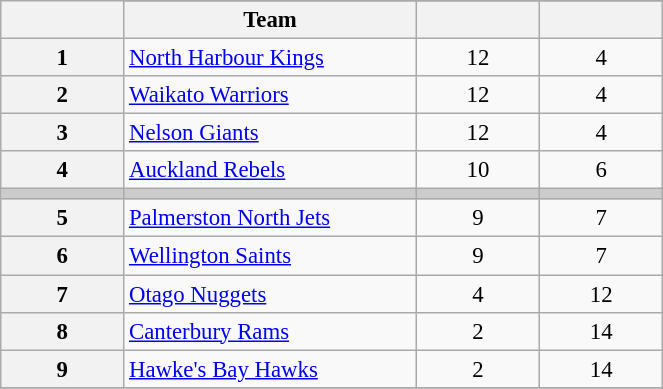<table class="wikitable" width="35%" style="font-size:95%; text-align:center">
<tr>
<th width="5%" rowspan=2></th>
</tr>
<tr>
<th width="10%">Team</th>
<th width="5%"></th>
<th width="5%"></th>
</tr>
<tr>
<th>1</th>
<td align=left><a href='#'>North Harbour Kings</a></td>
<td>12</td>
<td>4</td>
</tr>
<tr>
<th>2</th>
<td align=left><a href='#'>Waikato Warriors</a></td>
<td>12</td>
<td>4</td>
</tr>
<tr>
<th>3</th>
<td align=left><a href='#'>Nelson Giants</a></td>
<td>12</td>
<td>4</td>
</tr>
<tr>
<th>4</th>
<td align=left><a href='#'>Auckland Rebels</a></td>
<td>10</td>
<td>6</td>
</tr>
<tr bgcolor="#cccccc">
<td></td>
<td></td>
<td></td>
<td></td>
</tr>
<tr>
<th>5</th>
<td align=left><a href='#'>Palmerston North Jets</a></td>
<td>9</td>
<td>7</td>
</tr>
<tr>
<th>6</th>
<td align=left><a href='#'>Wellington Saints</a></td>
<td>9</td>
<td>7</td>
</tr>
<tr>
<th>7</th>
<td align=left><a href='#'>Otago Nuggets</a></td>
<td>4</td>
<td>12</td>
</tr>
<tr>
<th>8</th>
<td align=left><a href='#'>Canterbury Rams</a></td>
<td>2</td>
<td>14</td>
</tr>
<tr>
<th>9</th>
<td align=left><a href='#'>Hawke's Bay Hawks</a></td>
<td>2</td>
<td>14</td>
</tr>
<tr>
</tr>
</table>
